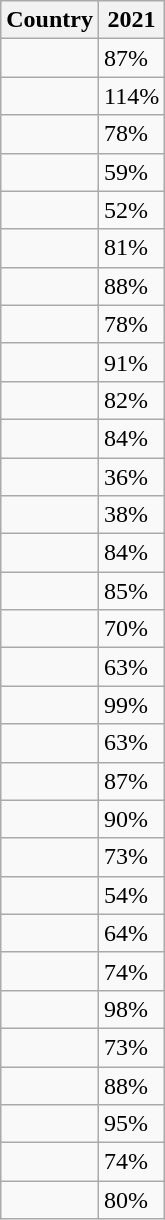<table class="wikitable sortable">
<tr>
<th>Country</th>
<th>2021</th>
</tr>
<tr>
<td style="text-align: left"></td>
<td>87%</td>
</tr>
<tr>
<td style="text-align: left"></td>
<td>114%</td>
</tr>
<tr>
<td style="text-align: left"></td>
<td>78%</td>
</tr>
<tr>
<td style="text-align: left"></td>
<td>59%</td>
</tr>
<tr>
<td style="text-align: left"></td>
<td>52%</td>
</tr>
<tr>
<td style="text-align: left"></td>
<td>81%</td>
</tr>
<tr>
<td style="text-align: left"></td>
<td>88%</td>
</tr>
<tr>
<td style="text-align: left"></td>
<td>78%</td>
</tr>
<tr>
<td style="text-align: left"></td>
<td>91%</td>
</tr>
<tr>
<td style="text-align: left"></td>
<td>82%</td>
</tr>
<tr>
<td style="text-align: left"></td>
<td>84%</td>
</tr>
<tr>
<td style="text-align: left"></td>
<td>36%</td>
</tr>
<tr>
<td style="text-align: left"></td>
<td>38%</td>
</tr>
<tr>
<td style="text-align: left"></td>
<td>84%</td>
</tr>
<tr>
<td style="text-align: left"></td>
<td>85%</td>
</tr>
<tr>
<td style="text-align: left"></td>
<td>70%</td>
</tr>
<tr>
<td style="text-align: left"></td>
<td>63%</td>
</tr>
<tr>
<td style="text-align: left"></td>
<td>99%</td>
</tr>
<tr>
<td style="text-align: left"></td>
<td>63%</td>
</tr>
<tr>
<td style="text-align: left"></td>
<td>87%</td>
</tr>
<tr>
<td style="text-align: left"></td>
<td>90%</td>
</tr>
<tr>
<td style="text-align: left"></td>
<td>73%</td>
</tr>
<tr>
<td style="text-align: left"></td>
<td>54%</td>
</tr>
<tr>
<td style="text-align: left"></td>
<td>64%</td>
</tr>
<tr>
<td style="text-align: left"></td>
<td>74%</td>
</tr>
<tr>
<td style="text-align: left"></td>
<td>98%</td>
</tr>
<tr>
<td style="text-align: left"></td>
<td>73%</td>
</tr>
<tr>
<td style="text-align: left"></td>
<td>88%</td>
</tr>
<tr>
<td style="text-align: left"></td>
<td>95%</td>
</tr>
<tr>
<td style="text-align: left"></td>
<td>74%</td>
</tr>
<tr>
<td style="text-align: left"></td>
<td>80%</td>
</tr>
</table>
